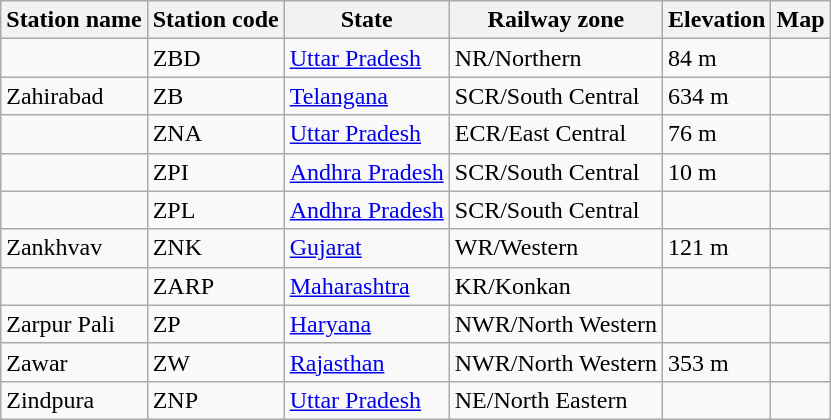<table class="sortable wikitable">
<tr>
<th>Station name</th>
<th>Station code</th>
<th>State</th>
<th>Railway zone</th>
<th>Elevation</th>
<th>Map</th>
</tr>
<tr>
<td></td>
<td>ZBD</td>
<td><a href='#'>Uttar Pradesh</a></td>
<td>NR/Northern</td>
<td>84 m</td>
<td></td>
</tr>
<tr>
<td>Zahirabad</td>
<td>ZB</td>
<td><a href='#'>Telangana</a></td>
<td>SCR/South Central</td>
<td>634 m</td>
<td></td>
</tr>
<tr>
<td></td>
<td>ZNA</td>
<td><a href='#'>Uttar Pradesh</a></td>
<td>ECR/East Central</td>
<td>76 m</td>
<td></td>
</tr>
<tr>
<td></td>
<td>ZPI</td>
<td><a href='#'>Andhra Pradesh</a></td>
<td>SCR/South Central</td>
<td>10 m</td>
<td></td>
</tr>
<tr>
<td></td>
<td>ZPL</td>
<td><a href='#'>Andhra Pradesh</a></td>
<td>SCR/South Central</td>
<td></td>
<td></td>
</tr>
<tr>
<td>Zankhvav</td>
<td>ZNK</td>
<td><a href='#'>Gujarat</a></td>
<td>WR/Western</td>
<td>121 m</td>
<td></td>
</tr>
<tr>
<td></td>
<td>ZARP</td>
<td><a href='#'>Maharashtra</a></td>
<td>KR/Konkan</td>
<td></td>
<td></td>
</tr>
<tr>
<td>Zarpur Pali</td>
<td>ZP</td>
<td><a href='#'>Haryana</a></td>
<td>NWR/North Western</td>
<td></td>
<td></td>
</tr>
<tr>
<td>Zawar</td>
<td>ZW</td>
<td><a href='#'>Rajasthan</a></td>
<td>NWR/North Western</td>
<td>353 m</td>
<td></td>
</tr>
<tr>
<td>Zindpura</td>
<td>ZNP</td>
<td><a href='#'>Uttar Pradesh</a></td>
<td>NE/North Eastern</td>
<td></td>
<td></td>
</tr>
</table>
